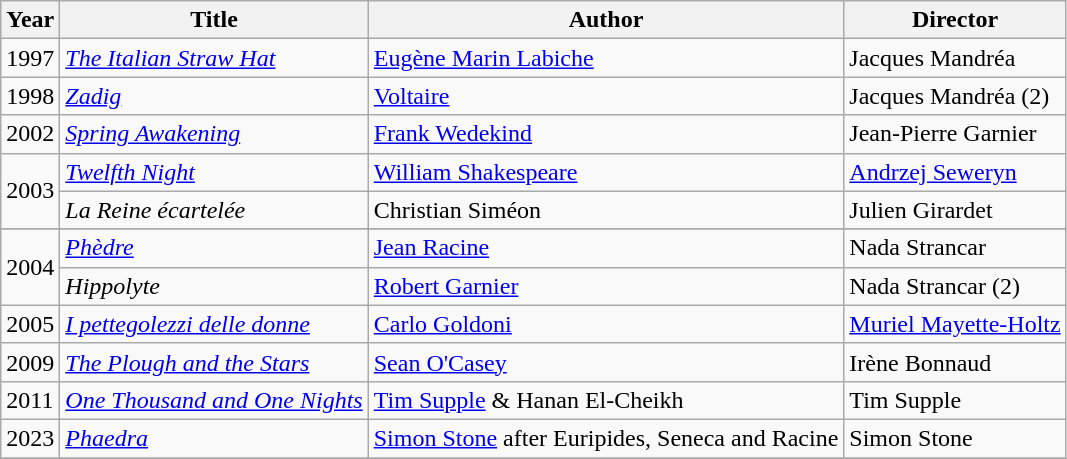<table class="wikitable">
<tr>
<th>Year</th>
<th>Title</th>
<th>Author</th>
<th>Director</th>
</tr>
<tr>
<td>1997</td>
<td><em><a href='#'>The Italian Straw Hat</a></em></td>
<td><a href='#'>Eugène Marin Labiche</a></td>
<td>Jacques Mandréa</td>
</tr>
<tr>
<td>1998</td>
<td><em><a href='#'>Zadig</a></em></td>
<td><a href='#'>Voltaire</a></td>
<td>Jacques Mandréa (2)</td>
</tr>
<tr>
<td>2002</td>
<td><em><a href='#'>Spring Awakening</a></em></td>
<td><a href='#'>Frank Wedekind</a></td>
<td>Jean-Pierre Garnier</td>
</tr>
<tr>
<td rowspan="2">2003</td>
<td><em><a href='#'>Twelfth Night</a></em></td>
<td><a href='#'>William Shakespeare</a></td>
<td><a href='#'>Andrzej Seweryn</a></td>
</tr>
<tr>
<td><em>La Reine écartelée</em></td>
<td>Christian Siméon</td>
<td>Julien Girardet</td>
</tr>
<tr>
</tr>
<tr>
<td rowspan="2">2004</td>
<td><em><a href='#'>Phèdre</a></em></td>
<td><a href='#'>Jean Racine</a></td>
<td>Nada Strancar</td>
</tr>
<tr>
<td><em>Hippolyte</em></td>
<td><a href='#'>Robert Garnier</a></td>
<td>Nada Strancar (2)</td>
</tr>
<tr>
<td>2005</td>
<td><em><a href='#'>I pettegolezzi delle donne</a></em></td>
<td><a href='#'>Carlo Goldoni</a></td>
<td><a href='#'>Muriel Mayette-Holtz</a></td>
</tr>
<tr>
<td>2009</td>
<td><em><a href='#'>The Plough and the Stars</a></em></td>
<td><a href='#'>Sean O'Casey</a></td>
<td>Irène Bonnaud</td>
</tr>
<tr>
<td>2011</td>
<td><em><a href='#'>One Thousand and One Nights</a></em></td>
<td><a href='#'>Tim Supple</a> & Hanan El-Cheikh</td>
<td>Tim Supple</td>
</tr>
<tr>
<td>2023</td>
<td><em><a href='#'>Phaedra</a></em></td>
<td><a href='#'>Simon Stone</a> after Euripides, Seneca and Racine</td>
<td>Simon Stone</td>
</tr>
<tr>
</tr>
</table>
